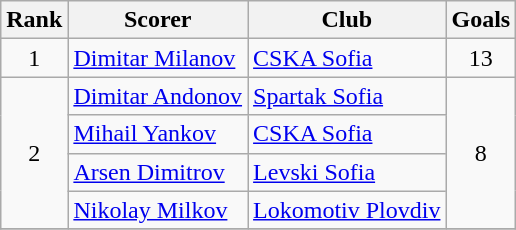<table class="wikitable" style="text-align:center">
<tr>
<th>Rank</th>
<th>Scorer</th>
<th>Club</th>
<th>Goals</th>
</tr>
<tr>
<td rowspan="1">1</td>
<td align="left"> <a href='#'>Dimitar Milanov</a></td>
<td align="left"><a href='#'>CSKA Sofia</a></td>
<td rowspan="1">13</td>
</tr>
<tr>
<td rowspan="4">2</td>
<td align="left"> <a href='#'>Dimitar Andonov</a></td>
<td align="left"><a href='#'>Spartak Sofia</a></td>
<td rowspan="4">8</td>
</tr>
<tr>
<td align="left"> <a href='#'>Mihail Yankov</a></td>
<td align="left"><a href='#'>CSKA Sofia</a></td>
</tr>
<tr>
<td align="left"> <a href='#'>Arsen Dimitrov</a></td>
<td align="left"><a href='#'>Levski Sofia</a></td>
</tr>
<tr>
<td align="left"> <a href='#'>Nikolay Milkov</a></td>
<td align="left"><a href='#'>Lokomotiv Plovdiv</a></td>
</tr>
<tr>
</tr>
</table>
